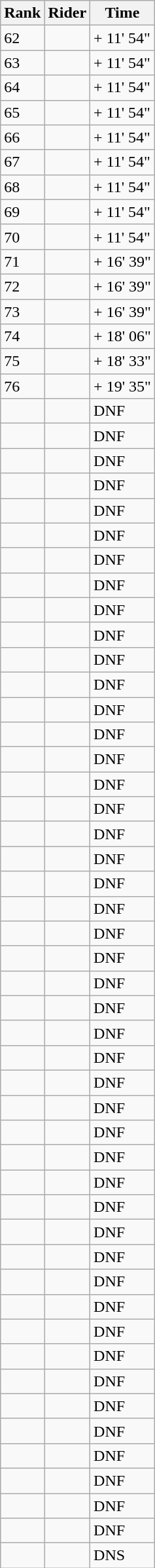<table class="wikitable">
<tr>
<th>Rank</th>
<th>Rider</th>
<th>Time</th>
</tr>
<tr>
<td>62</td>
<td></td>
<td>+ 11' 54"</td>
</tr>
<tr>
<td>63</td>
<td></td>
<td>+ 11' 54"</td>
</tr>
<tr>
<td>64</td>
<td></td>
<td>+ 11' 54"</td>
</tr>
<tr>
<td>65</td>
<td></td>
<td>+ 11' 54"</td>
</tr>
<tr>
<td>66</td>
<td></td>
<td>+ 11' 54"</td>
</tr>
<tr>
<td>67</td>
<td></td>
<td>+ 11' 54"</td>
</tr>
<tr>
<td>68</td>
<td></td>
<td>+ 11' 54"</td>
</tr>
<tr>
<td>69</td>
<td></td>
<td>+ 11' 54"</td>
</tr>
<tr>
<td>70</td>
<td></td>
<td>+ 11' 54"</td>
</tr>
<tr>
<td>71</td>
<td></td>
<td>+ 16' 39"</td>
</tr>
<tr>
<td>72</td>
<td></td>
<td>+ 16' 39"</td>
</tr>
<tr>
<td>73</td>
<td></td>
<td>+ 16' 39"</td>
</tr>
<tr>
<td>74</td>
<td></td>
<td>+ 18' 06"</td>
</tr>
<tr>
<td>75</td>
<td></td>
<td>+ 18' 33"</td>
</tr>
<tr>
<td>76</td>
<td></td>
<td>+ 19' 35"</td>
</tr>
<tr>
<td></td>
<td></td>
<td>DNF</td>
</tr>
<tr>
<td></td>
<td></td>
<td>DNF</td>
</tr>
<tr>
<td></td>
<td></td>
<td>DNF</td>
</tr>
<tr>
<td></td>
<td></td>
<td>DNF</td>
</tr>
<tr>
<td></td>
<td></td>
<td>DNF</td>
</tr>
<tr>
<td></td>
<td></td>
<td>DNF</td>
</tr>
<tr>
<td></td>
<td></td>
<td>DNF</td>
</tr>
<tr>
<td></td>
<td></td>
<td>DNF</td>
</tr>
<tr>
<td></td>
<td></td>
<td>DNF</td>
</tr>
<tr>
<td></td>
<td></td>
<td>DNF</td>
</tr>
<tr>
<td></td>
<td></td>
<td>DNF</td>
</tr>
<tr>
<td></td>
<td></td>
<td>DNF</td>
</tr>
<tr>
<td></td>
<td></td>
<td>DNF</td>
</tr>
<tr>
<td></td>
<td></td>
<td>DNF</td>
</tr>
<tr>
<td></td>
<td></td>
<td>DNF</td>
</tr>
<tr>
<td></td>
<td></td>
<td>DNF</td>
</tr>
<tr>
<td></td>
<td></td>
<td>DNF</td>
</tr>
<tr>
<td></td>
<td></td>
<td>DNF</td>
</tr>
<tr>
<td></td>
<td></td>
<td>DNF</td>
</tr>
<tr>
<td></td>
<td></td>
<td>DNF</td>
</tr>
<tr>
<td></td>
<td></td>
<td>DNF</td>
</tr>
<tr>
<td></td>
<td></td>
<td>DNF</td>
</tr>
<tr>
<td></td>
<td></td>
<td>DNF</td>
</tr>
<tr>
<td></td>
<td></td>
<td>DNF</td>
</tr>
<tr>
<td></td>
<td></td>
<td>DNF</td>
</tr>
<tr>
<td></td>
<td></td>
<td>DNF</td>
</tr>
<tr>
<td></td>
<td></td>
<td>DNF</td>
</tr>
<tr>
<td></td>
<td></td>
<td>DNF</td>
</tr>
<tr>
<td></td>
<td></td>
<td>DNF</td>
</tr>
<tr>
<td></td>
<td></td>
<td>DNF</td>
</tr>
<tr>
<td></td>
<td></td>
<td>DNF</td>
</tr>
<tr>
<td></td>
<td></td>
<td>DNF</td>
</tr>
<tr>
<td></td>
<td></td>
<td>DNF</td>
</tr>
<tr>
<td></td>
<td></td>
<td>DNF</td>
</tr>
<tr>
<td></td>
<td></td>
<td>DNF</td>
</tr>
<tr>
<td></td>
<td></td>
<td>DNF</td>
</tr>
<tr>
<td></td>
<td></td>
<td>DNF</td>
</tr>
<tr>
<td></td>
<td></td>
<td>DNF</td>
</tr>
<tr>
<td></td>
<td></td>
<td>DNF</td>
</tr>
<tr>
<td></td>
<td></td>
<td>DNF</td>
</tr>
<tr>
<td></td>
<td></td>
<td>DNF</td>
</tr>
<tr>
<td></td>
<td></td>
<td>DNF</td>
</tr>
<tr>
<td></td>
<td></td>
<td>DNF</td>
</tr>
<tr>
<td></td>
<td></td>
<td>DNF</td>
</tr>
<tr>
<td></td>
<td></td>
<td>DNF</td>
</tr>
<tr>
<td></td>
<td></td>
<td>DNF</td>
</tr>
<tr>
<td></td>
<td></td>
<td>DNS</td>
</tr>
</table>
